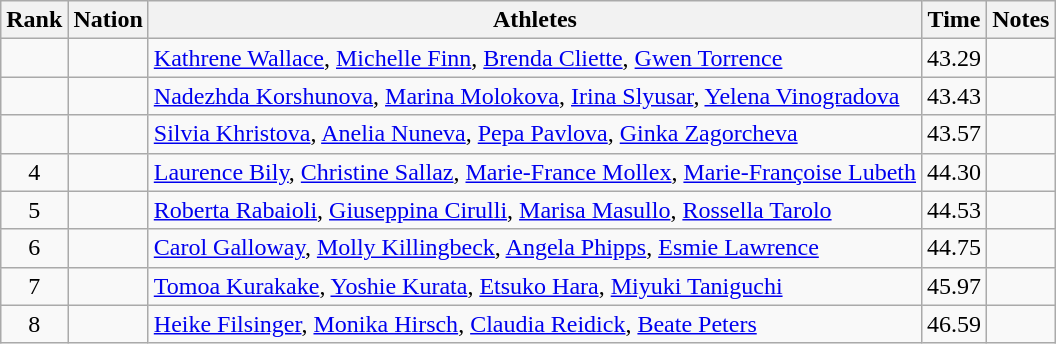<table class="wikitable sortable" style="text-align:center">
<tr>
<th>Rank</th>
<th>Nation</th>
<th>Athletes</th>
<th>Time</th>
<th>Notes</th>
</tr>
<tr>
<td></td>
<td align=left></td>
<td align=left><a href='#'>Kathrene Wallace</a>, <a href='#'>Michelle Finn</a>, <a href='#'>Brenda Cliette</a>, <a href='#'>Gwen Torrence</a></td>
<td>43.29</td>
<td></td>
</tr>
<tr>
<td></td>
<td align=left></td>
<td align=left><a href='#'>Nadezhda Korshunova</a>, <a href='#'>Marina Molokova</a>, <a href='#'>Irina Slyusar</a>, <a href='#'>Yelena Vinogradova</a></td>
<td>43.43</td>
<td></td>
</tr>
<tr>
<td></td>
<td align=left></td>
<td align=left><a href='#'>Silvia Khristova</a>, <a href='#'>Anelia Nuneva</a>, <a href='#'>Pepa Pavlova</a>, <a href='#'>Ginka Zagorcheva</a></td>
<td>43.57</td>
<td></td>
</tr>
<tr>
<td>4</td>
<td align=left></td>
<td align=left><a href='#'>Laurence Bily</a>, <a href='#'>Christine Sallaz</a>, <a href='#'>Marie-France Mollex</a>, <a href='#'>Marie-Françoise Lubeth</a></td>
<td>44.30</td>
<td></td>
</tr>
<tr>
<td>5</td>
<td align=left></td>
<td align=left><a href='#'>Roberta Rabaioli</a>, <a href='#'>Giuseppina Cirulli</a>, <a href='#'>Marisa Masullo</a>, <a href='#'>Rossella Tarolo</a></td>
<td>44.53</td>
<td></td>
</tr>
<tr>
<td>6</td>
<td align=left></td>
<td align=left><a href='#'>Carol Galloway</a>, <a href='#'>Molly Killingbeck</a>, <a href='#'>Angela Phipps</a>, <a href='#'>Esmie Lawrence</a></td>
<td>44.75</td>
<td></td>
</tr>
<tr>
<td>7</td>
<td align=left></td>
<td align=left><a href='#'>Tomoa Kurakake</a>, <a href='#'>Yoshie Kurata</a>, <a href='#'>Etsuko Hara</a>, <a href='#'>Miyuki Taniguchi</a></td>
<td>45.97</td>
<td></td>
</tr>
<tr>
<td>8</td>
<td align=left></td>
<td align=left><a href='#'>Heike Filsinger</a>, <a href='#'>Monika Hirsch</a>, <a href='#'>Claudia Reidick</a>, <a href='#'>Beate Peters</a></td>
<td>46.59</td>
<td></td>
</tr>
</table>
